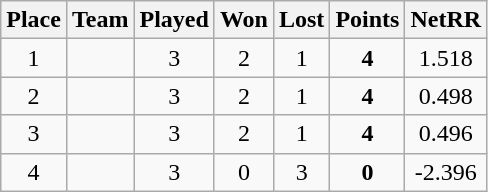<table class="wikitable">
<tr>
<th>Place</th>
<th>Team</th>
<th>Played</th>
<th>Won</th>
<th>Lost</th>
<th>Points</th>
<th>NetRR</th>
</tr>
<tr align="center">
<td>1</td>
<td align="left"></td>
<td>3</td>
<td>2</td>
<td>1</td>
<td><strong>4</strong></td>
<td>1.518</td>
</tr>
<tr align="center">
<td>2</td>
<td align="left"></td>
<td>3</td>
<td>2</td>
<td>1</td>
<td><strong>4</strong></td>
<td>0.498</td>
</tr>
<tr align="center">
<td>3</td>
<td align="left"></td>
<td>3</td>
<td>2</td>
<td>1</td>
<td><strong>4</strong></td>
<td>0.496</td>
</tr>
<tr align="center">
<td>4</td>
<td align="left"></td>
<td>3</td>
<td>0</td>
<td>3</td>
<td><strong>0</strong></td>
<td>-2.396</td>
</tr>
</table>
